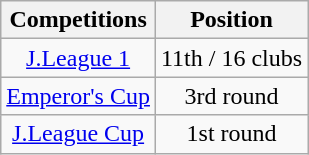<table class="wikitable" style="text-align:center;">
<tr>
<th>Competitions</th>
<th>Position</th>
</tr>
<tr>
<td><a href='#'>J.League 1</a></td>
<td>11th / 16 clubs</td>
</tr>
<tr>
<td><a href='#'>Emperor's Cup</a></td>
<td>3rd round</td>
</tr>
<tr>
<td><a href='#'>J.League Cup</a></td>
<td>1st round</td>
</tr>
</table>
